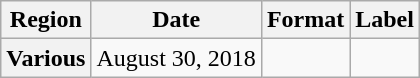<table class="wikitable plainrowheaders">
<tr>
<th scope="col">Region</th>
<th scope="col">Date</th>
<th scope="col">Format</th>
<th scope="col">Label</th>
</tr>
<tr>
<th scope="row">Various</th>
<td>August 30, 2018</td>
<td></td>
<td scope="row"></td>
</tr>
</table>
